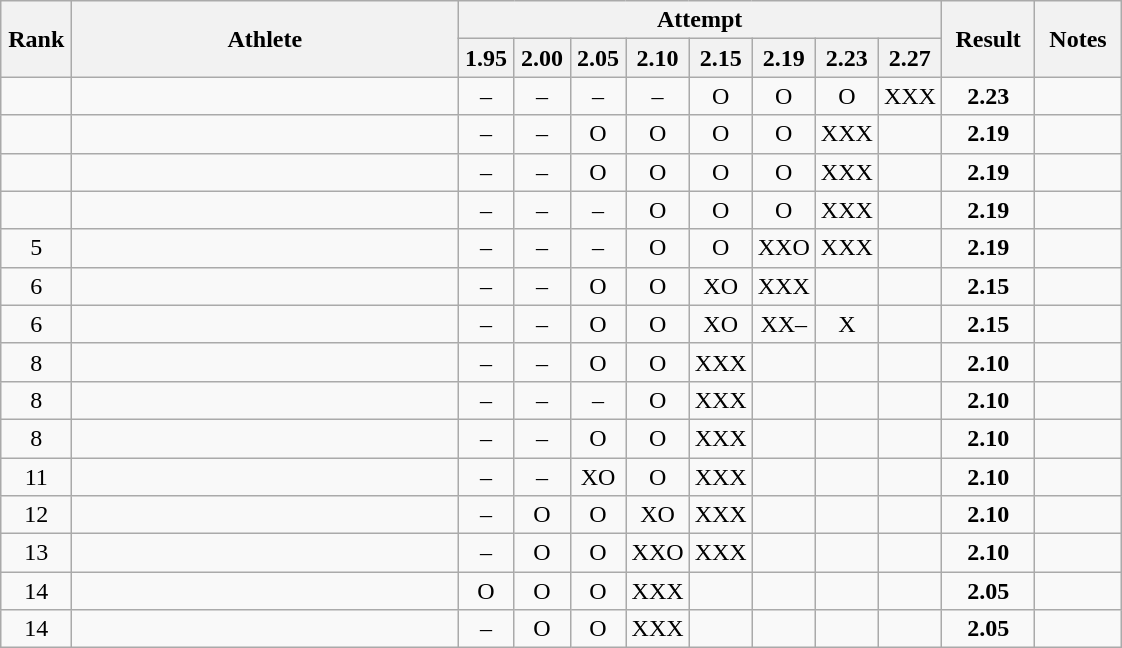<table class="wikitable" style="text-align:center">
<tr>
<th rowspan=2 width=40>Rank</th>
<th rowspan=2 width=250>Athlete</th>
<th colspan=8>Attempt</th>
<th rowspan=2 width=55>Result</th>
<th rowspan=2 width=50>Notes</th>
</tr>
<tr>
<th width=30>1.95</th>
<th width=30>2.00</th>
<th width=30>2.05</th>
<th width=30>2.10</th>
<th width=30>2.15</th>
<th width=30>2.19</th>
<th width=30>2.23</th>
<th width=30>2.27</th>
</tr>
<tr>
<td></td>
<td align=left></td>
<td>–</td>
<td>–</td>
<td>–</td>
<td>–</td>
<td>O</td>
<td>O</td>
<td>O</td>
<td>XXX</td>
<td><strong>2.23</strong></td>
<td></td>
</tr>
<tr>
<td></td>
<td align=left></td>
<td>–</td>
<td>–</td>
<td>O</td>
<td>O</td>
<td>O</td>
<td>O</td>
<td>XXX</td>
<td></td>
<td><strong>2.19</strong></td>
<td></td>
</tr>
<tr>
<td></td>
<td align=left></td>
<td>–</td>
<td>–</td>
<td>O</td>
<td>O</td>
<td>O</td>
<td>O</td>
<td>XXX</td>
<td></td>
<td><strong>2.19</strong></td>
<td></td>
</tr>
<tr>
<td></td>
<td align=left></td>
<td>–</td>
<td>–</td>
<td>–</td>
<td>O</td>
<td>O</td>
<td>O</td>
<td>XXX</td>
<td></td>
<td><strong>2.19</strong></td>
<td></td>
</tr>
<tr>
<td>5</td>
<td align=left></td>
<td>–</td>
<td>–</td>
<td>–</td>
<td>O</td>
<td>O</td>
<td>XXO</td>
<td>XXX</td>
<td></td>
<td><strong>2.19</strong></td>
<td></td>
</tr>
<tr>
<td>6</td>
<td align=left></td>
<td>–</td>
<td>–</td>
<td>O</td>
<td>O</td>
<td>XO</td>
<td>XXX</td>
<td></td>
<td></td>
<td><strong>2.15</strong></td>
<td></td>
</tr>
<tr>
<td>6</td>
<td align=left></td>
<td>–</td>
<td>–</td>
<td>O</td>
<td>O</td>
<td>XO</td>
<td>XX–</td>
<td>X</td>
<td></td>
<td><strong>2.15</strong></td>
<td></td>
</tr>
<tr>
<td>8</td>
<td align=left></td>
<td>–</td>
<td>–</td>
<td>O</td>
<td>O</td>
<td>XXX</td>
<td></td>
<td></td>
<td></td>
<td><strong>2.10</strong></td>
<td></td>
</tr>
<tr>
<td>8</td>
<td align=left></td>
<td>–</td>
<td>–</td>
<td>–</td>
<td>O</td>
<td>XXX</td>
<td></td>
<td></td>
<td></td>
<td><strong>2.10</strong></td>
<td></td>
</tr>
<tr>
<td>8</td>
<td align=left></td>
<td>–</td>
<td>–</td>
<td>O</td>
<td>O</td>
<td>XXX</td>
<td></td>
<td></td>
<td></td>
<td><strong>2.10</strong></td>
<td></td>
</tr>
<tr>
<td>11</td>
<td align=left></td>
<td>–</td>
<td>–</td>
<td>XO</td>
<td>O</td>
<td>XXX</td>
<td></td>
<td></td>
<td></td>
<td><strong>2.10</strong></td>
<td></td>
</tr>
<tr>
<td>12</td>
<td align=left></td>
<td>–</td>
<td>O</td>
<td>O</td>
<td>XO</td>
<td>XXX</td>
<td></td>
<td></td>
<td></td>
<td><strong>2.10</strong></td>
<td></td>
</tr>
<tr>
<td>13</td>
<td align=left></td>
<td>–</td>
<td>O</td>
<td>O</td>
<td>XXO</td>
<td>XXX</td>
<td></td>
<td></td>
<td></td>
<td><strong>2.10</strong></td>
<td></td>
</tr>
<tr>
<td>14</td>
<td align=left></td>
<td>O</td>
<td>O</td>
<td>O</td>
<td>XXX</td>
<td></td>
<td></td>
<td></td>
<td></td>
<td><strong>2.05</strong></td>
<td></td>
</tr>
<tr>
<td>14</td>
<td align=left></td>
<td>–</td>
<td>O</td>
<td>O</td>
<td>XXX</td>
<td></td>
<td></td>
<td></td>
<td></td>
<td><strong>2.05</strong></td>
<td></td>
</tr>
</table>
